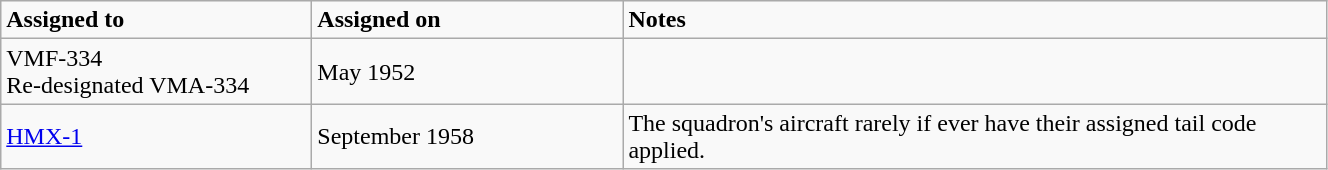<table class="wikitable" style="width: 70%;">
<tr>
<td style="width: 200px;"><strong>Assigned to</strong></td>
<td style="width: 200px;"><strong>Assigned on</strong></td>
<td><strong>Notes</strong></td>
</tr>
<tr>
<td>VMF-334<br>Re-designated VMA-334</td>
<td>May 1952</td>
<td></td>
</tr>
<tr>
<td><a href='#'>HMX-1</a></td>
<td>September 1958</td>
<td>The squadron's aircraft rarely if ever have their assigned tail code applied.</td>
</tr>
</table>
